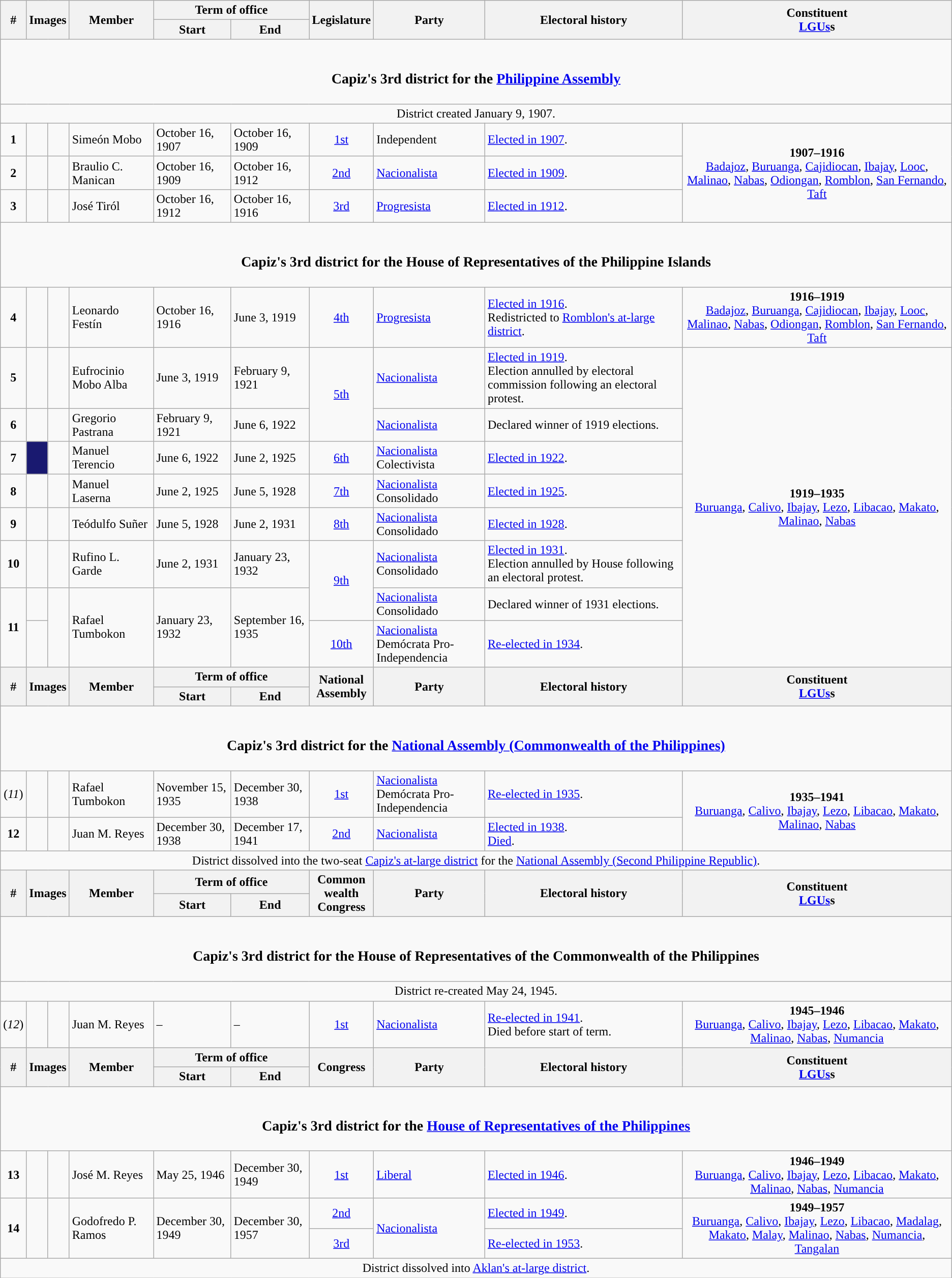<table class=wikitable>
<tr>
<th rowspan="2">#</th>
<th rowspan="2" colspan=2>Images</th>
<th rowspan="2">Member</th>
<th colspan=2>Term of office</th>
<th rowspan="2">Legislature</th>
<th rowspan="2">Party</th>
<th rowspan="2">Electoral history</th>
<th rowspan="2">Constituent<br><a href='#'>LGUs</a>s</th>
</tr>
<tr>
<th>Start</th>
<th>End</th>
</tr>
<tr>
<td colspan="10" style="text-align:center;"><br><h3>Capiz's 3rd district for the <a href='#'>Philippine Assembly</a></h3></td>
</tr>
<tr>
<td colspan="10" style="text-align:center;">District created January 9, 1907.</td>
</tr>
<tr>
<td style="text-align:center;"><strong>1</strong></td>
<td style="color:inherit;background:"></td>
<td></td>
<td>Simeón Mobo</td>
<td>October 16, 1907</td>
<td>October 16, 1909</td>
<td style="text-align:center;"><a href='#'>1st</a></td>
<td>Independent</td>
<td><a href='#'>Elected in 1907</a>.</td>
<td rowspan="3" style="text-align:center;"><strong>1907–1916</strong><br><a href='#'>Badajoz</a>, <a href='#'>Buruanga</a>, <a href='#'>Cajidiocan</a>, <a href='#'>Ibajay</a>, <a href='#'>Looc</a>, <a href='#'>Malinao</a>, <a href='#'>Nabas</a>, <a href='#'>Odiongan</a>, <a href='#'>Romblon</a>, <a href='#'>San Fernando</a>, <a href='#'>Taft</a></td>
</tr>
<tr>
<td style="text-align:center;"><strong>2</strong></td>
<td style="color:inherit;background:"></td>
<td></td>
<td>Braulio C. Manican</td>
<td>October 16, 1909</td>
<td>October 16, 1912</td>
<td style="text-align:center;"><a href='#'>2nd</a></td>
<td><a href='#'>Nacionalista</a></td>
<td><a href='#'>Elected in 1909</a>.</td>
</tr>
<tr>
<td style="text-align:center;"><strong>3</strong></td>
<td style="color:inherit;background:"></td>
<td></td>
<td>José Tiról</td>
<td>October 16, 1912</td>
<td>October 16, 1916</td>
<td style="text-align:center;"><a href='#'>3rd</a></td>
<td><a href='#'>Progresista</a></td>
<td><a href='#'>Elected in 1912</a>.</td>
</tr>
<tr>
<td colspan="10" style="text-align:center;"><br><h3>Capiz's 3rd district for the House of Representatives of the Philippine Islands</h3></td>
</tr>
<tr>
<td style="text-align:center;"><strong>4</strong></td>
<td style="color:inherit;background:"></td>
<td></td>
<td>Leonardo Festín</td>
<td>October 16, 1916</td>
<td>June 3, 1919</td>
<td style="text-align:center;"><a href='#'>4th</a></td>
<td><a href='#'>Progresista</a></td>
<td><a href='#'>Elected in 1916</a>.<br>Redistricted to <a href='#'>Romblon's at-large district</a>.</td>
<td style="text-align:center;"><strong>1916–1919</strong><br><a href='#'>Badajoz</a>, <a href='#'>Buruanga</a>, <a href='#'>Cajidiocan</a>, <a href='#'>Ibajay</a>, <a href='#'>Looc</a>, <a href='#'>Malinao</a>, <a href='#'>Nabas</a>, <a href='#'>Odiongan</a>, <a href='#'>Romblon</a>, <a href='#'>San Fernando</a>, <a href='#'>Taft</a></td>
</tr>
<tr>
<td style="text-align:center;"><strong>5</strong></td>
<td style="color:inherit;background:"></td>
<td></td>
<td>Eufrocinio Mobo Alba</td>
<td>June 3, 1919</td>
<td>February 9, 1921</td>
<td rowspan="2" style="text-align:center;"><a href='#'>5th</a></td>
<td><a href='#'>Nacionalista</a></td>
<td><a href='#'>Elected in 1919</a>.<br>Election annulled by electoral commission following an electoral protest.</td>
<td rowspan="8" style="text-align:center;"><strong>1919–1935</strong><br><a href='#'>Buruanga</a>, <a href='#'>Calivo</a>, <a href='#'>Ibajay</a>, <a href='#'>Lezo</a>, <a href='#'>Libacao</a>, <a href='#'>Makato</a>, <a href='#'>Malinao</a>, <a href='#'>Nabas</a></td>
</tr>
<tr>
<td style="text-align:center;"><strong>6</strong></td>
<td style="color:inherit;background:"></td>
<td></td>
<td>Gregorio Pastrana</td>
<td>February 9, 1921</td>
<td>June 6, 1922</td>
<td><a href='#'>Nacionalista</a></td>
<td>Declared winner of 1919 elections.</td>
</tr>
<tr>
<td style="text-align:center;"><strong>7</strong></td>
<td style="background-color:#191970"></td>
<td></td>
<td>Manuel Terencio</td>
<td>June 6, 1922</td>
<td>June 2, 1925</td>
<td style="text-align:center;"><a href='#'>6th</a></td>
<td><a href='#'>Nacionalista</a><br>Colectivista</td>
<td><a href='#'>Elected in 1922</a>.</td>
</tr>
<tr>
<td style="text-align:center;"><strong>8</strong></td>
<td style="color:inherit;background:"></td>
<td></td>
<td>Manuel Laserna</td>
<td>June 2, 1925</td>
<td>June 5, 1928</td>
<td style="text-align:center;"><a href='#'>7th</a></td>
<td><a href='#'>Nacionalista</a><br>Consolidado</td>
<td><a href='#'>Elected in 1925</a>.</td>
</tr>
<tr>
<td style="text-align:center;"><strong>9</strong></td>
<td style="color:inherit;background:"></td>
<td></td>
<td>Teódulfo Suñer</td>
<td>June 5, 1928</td>
<td>June 2, 1931</td>
<td style="text-align:center;"><a href='#'>8th</a></td>
<td><a href='#'>Nacionalista</a><br>Consolidado</td>
<td><a href='#'>Elected in 1928</a>.</td>
</tr>
<tr>
<td style="text-align:center;"><strong>10</strong></td>
<td style="color:inherit;background:"></td>
<td></td>
<td>Rufino L. Garde</td>
<td>June 2, 1931</td>
<td>January 23, 1932</td>
<td rowspan="2" style="text-align:center;"><a href='#'>9th</a></td>
<td><a href='#'>Nacionalista</a><br>Consolidado</td>
<td><a href='#'>Elected in 1931</a>.<br>Election annulled by House following an electoral protest.</td>
</tr>
<tr>
<td rowspan="2" style="text-align:center;"><strong>11</strong></td>
<td style="color:inherit;background:"></td>
<td rowspan="2"></td>
<td rowspan="2">Rafael Tumbokon</td>
<td rowspan="2">January 23, 1932</td>
<td rowspan="2">September 16, 1935</td>
<td><a href='#'>Nacionalista</a><br>Consolidado</td>
<td>Declared winner of 1931 elections.</td>
</tr>
<tr>
<td style="color:inherit;background:"></td>
<td style="text-align:center;"><a href='#'>10th</a></td>
<td><a href='#'>Nacionalista</a><br>Demócrata Pro-Independencia</td>
<td><a href='#'>Re-elected in 1934</a>.</td>
</tr>
<tr>
<th rowspan="2">#</th>
<th rowspan="2" colspan=2>Images</th>
<th rowspan="2">Member</th>
<th colspan=2>Term of office</th>
<th rowspan="2">National<br>Assembly</th>
<th rowspan="2">Party</th>
<th rowspan="2">Electoral history</th>
<th rowspan="2">Constituent<br><a href='#'>LGUs</a>s</th>
</tr>
<tr>
<th>Start</th>
<th>End</th>
</tr>
<tr>
<td colspan="10" style="text-align:center;"><br><h3>Capiz's 3rd district for the <a href='#'>National Assembly (Commonwealth of the Philippines)</a></h3></td>
</tr>
<tr>
<td style="text-align:center;">(<em>11</em>)</td>
<td style="color:inherit;background:"></td>
<td></td>
<td>Rafael Tumbokon</td>
<td>November 15, 1935</td>
<td>December 30, 1938</td>
<td style="text-align:center;"><a href='#'>1st</a></td>
<td><a href='#'>Nacionalista</a><br>Demócrata Pro-Independencia</td>
<td><a href='#'>Re-elected in 1935</a>.</td>
<td rowspan="2" style="text-align:center;"><strong>1935–1941</strong><br><a href='#'>Buruanga</a>, <a href='#'>Calivo</a>, <a href='#'>Ibajay</a>, <a href='#'>Lezo</a>, <a href='#'>Libacao</a>, <a href='#'>Makato</a>, <a href='#'>Malinao</a>, <a href='#'>Nabas</a></td>
</tr>
<tr>
<td style="text-align:center;"><strong>12</strong></td>
<td style="color:inherit;background:"></td>
<td></td>
<td>Juan M. Reyes</td>
<td>December 30, 1938</td>
<td>December 17, 1941</td>
<td style="text-align:center;"><a href='#'>2nd</a></td>
<td><a href='#'>Nacionalista</a></td>
<td><a href='#'>Elected in 1938</a>.<br><a href='#'>Died</a>.</td>
</tr>
<tr>
<td colspan="10" style="text-align:center;">District dissolved into the two-seat <a href='#'>Capiz's at-large district</a> for the <a href='#'>National Assembly (Second Philippine Republic)</a>.</td>
</tr>
<tr>
<th rowspan="2">#</th>
<th rowspan="2" colspan=2>Images</th>
<th rowspan="2">Member</th>
<th colspan=2>Term of office</th>
<th rowspan="2">Common<br>wealth<br>Congress</th>
<th rowspan="2">Party</th>
<th rowspan="2">Electoral history</th>
<th rowspan="2">Constituent<br><a href='#'>LGUs</a>s</th>
</tr>
<tr>
<th>Start</th>
<th>End</th>
</tr>
<tr>
<td colspan="10" style="text-align:center;"><br><h3>Capiz's 3rd district for the House of Representatives of the Commonwealth of the Philippines</h3></td>
</tr>
<tr>
<td colspan="10" style="text-align:center;">District re-created May 24, 1945.</td>
</tr>
<tr>
<td style="text-align:center;">(<em>12</em>)</td>
<td style="color:inherit;background:"></td>
<td></td>
<td>Juan M. Reyes</td>
<td>–</td>
<td>–</td>
<td style="text-align:center;"><a href='#'>1st</a></td>
<td><a href='#'>Nacionalista</a></td>
<td><a href='#'>Re-elected in 1941</a>.<br>Died before start of term.</td>
<td style="text-align:center;"><strong>1945–1946</strong><br><a href='#'>Buruanga</a>, <a href='#'>Calivo</a>, <a href='#'>Ibajay</a>, <a href='#'>Lezo</a>, <a href='#'>Libacao</a>, <a href='#'>Makato</a>, <a href='#'>Malinao</a>, <a href='#'>Nabas</a>, <a href='#'>Numancia</a></td>
</tr>
<tr>
<th rowspan="2">#</th>
<th rowspan="2" colspan=2>Images</th>
<th rowspan="2">Member</th>
<th colspan=2>Term of office</th>
<th rowspan="2">Congress</th>
<th rowspan="2">Party</th>
<th rowspan="2">Electoral history</th>
<th rowspan="2">Constituent<br><a href='#'>LGUs</a>s</th>
</tr>
<tr>
<th>Start</th>
<th>End</th>
</tr>
<tr>
<td colspan="10" style="text-align:center;"><br><h3>Capiz's 3rd district for the <a href='#'>House of Representatives of the Philippines</a></h3></td>
</tr>
<tr>
<td style="text-align:center;"><strong>13</strong></td>
<td style="color:inherit;background:"></td>
<td></td>
<td>José M. Reyes</td>
<td>May 25, 1946</td>
<td>December 30, 1949</td>
<td style="text-align:center;"><a href='#'>1st</a></td>
<td><a href='#'>Liberal</a></td>
<td><a href='#'>Elected in 1946</a>.</td>
<td style="text-align:center;"><strong>1946–1949</strong><br><a href='#'>Buruanga</a>, <a href='#'>Calivo</a>, <a href='#'>Ibajay</a>, <a href='#'>Lezo</a>, <a href='#'>Libacao</a>, <a href='#'>Makato</a>, <a href='#'>Malinao</a>, <a href='#'>Nabas</a>, <a href='#'>Numancia</a></td>
</tr>
<tr>
<td rowspan="2" style="text-align:center;"><strong>14</strong></td>
<td rowspan="2" style="color:inherit;background:"></td>
<td rowspan="2"></td>
<td rowspan="2">Godofredo P. Ramos</td>
<td rowspan="2">December 30, 1949</td>
<td rowspan="2">December 30, 1957</td>
<td style="text-align:center;"><a href='#'>2nd</a></td>
<td rowspan="2"><a href='#'>Nacionalista</a></td>
<td><a href='#'>Elected in 1949</a>.</td>
<td rowspan="2" style="text-align:center;"><strong>1949–1957</strong><br><a href='#'>Buruanga</a>, <a href='#'>Calivo</a>, <a href='#'>Ibajay</a>, <a href='#'>Lezo</a>, <a href='#'>Libacao</a>, <a href='#'>Madalag</a>, <a href='#'>Makato</a>, <a href='#'>Malay</a>, <a href='#'>Malinao</a>, <a href='#'>Nabas</a>, <a href='#'>Numancia</a>, <a href='#'>Tangalan</a></td>
</tr>
<tr>
<td style="text-align:center;"><a href='#'>3rd</a></td>
<td><a href='#'>Re-elected in 1953</a>.</td>
</tr>
<tr>
<td colspan="10" style="text-align:center;">District dissolved into <a href='#'>Aklan's at-large district</a>.</td>
</tr>
</table>
